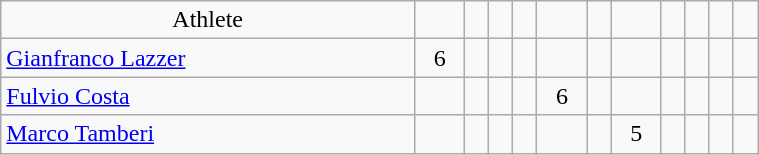<table class="wikitable" style="text-align: center; font-size:100%" width=40%">
<tr>
<td>Athlete</td>
<td></td>
<td></td>
<td></td>
<td></td>
<td></td>
<td></td>
<td></td>
<td></td>
<td></td>
<td></td>
<td></td>
</tr>
<tr>
<td align=left><a href='#'>Gianfranco Lazzer</a></td>
<td>6</td>
<td></td>
<td></td>
<td></td>
<td></td>
<td></td>
<td></td>
<td></td>
<td></td>
<td></td>
<td></td>
</tr>
<tr>
<td align=left><a href='#'>Fulvio Costa</a></td>
<td></td>
<td></td>
<td></td>
<td></td>
<td>6</td>
<td></td>
<td></td>
<td></td>
<td></td>
<td></td>
<td></td>
</tr>
<tr>
<td align=left><a href='#'>Marco Tamberi</a></td>
<td></td>
<td></td>
<td></td>
<td></td>
<td></td>
<td></td>
<td>5</td>
<td></td>
<td></td>
<td></td>
<td></td>
</tr>
</table>
